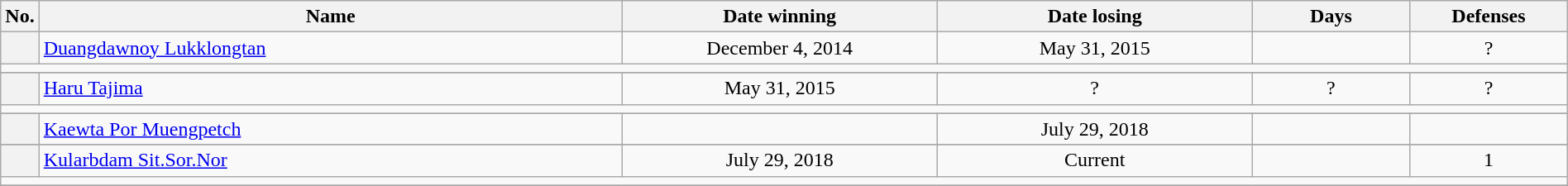<table class="wikitable" width=100%>
<tr>
<th style="width:1%;">No.</th>
<th style="width:37%;">Name</th>
<th style="width:20%;">Date winning</th>
<th style="width:20%;">Date losing</th>
<th data-sort-type="number" style="width:10%;">Days</th>
<th data-sort-type="number" style="width:10%;">Defenses</th>
</tr>
<tr align=center>
<th></th>
<td align=left> <a href='#'>Duangdawnoy Lukklongtan</a></td>
<td>December 4, 2014</td>
<td>May 31, 2015</td>
<td></td>
<td>?</td>
</tr>
<tr>
<td colspan="6"></td>
</tr>
<tr>
</tr>
<tr align=center>
<th></th>
<td align=left> <a href='#'>Haru Tajima</a></td>
<td>May 31, 2015</td>
<td>?</td>
<td>?</td>
<td>?</td>
</tr>
<tr>
<td colspan="6"></td>
</tr>
<tr>
</tr>
<tr align=center>
<th></th>
<td align=left> <a href='#'>Kaewta Por Muengpetch</a></td>
<td></td>
<td>July 29, 2018</td>
<td></td>
<td></td>
</tr>
<tr>
</tr>
<tr align=center>
<th></th>
<td align=left> <a href='#'>Kularbdam Sit.Sor.Nor</a></td>
<td>July 29, 2018</td>
<td>Current</td>
<td></td>
<td>1</td>
</tr>
<tr>
<td colspan="6"></td>
</tr>
<tr>
</tr>
</table>
